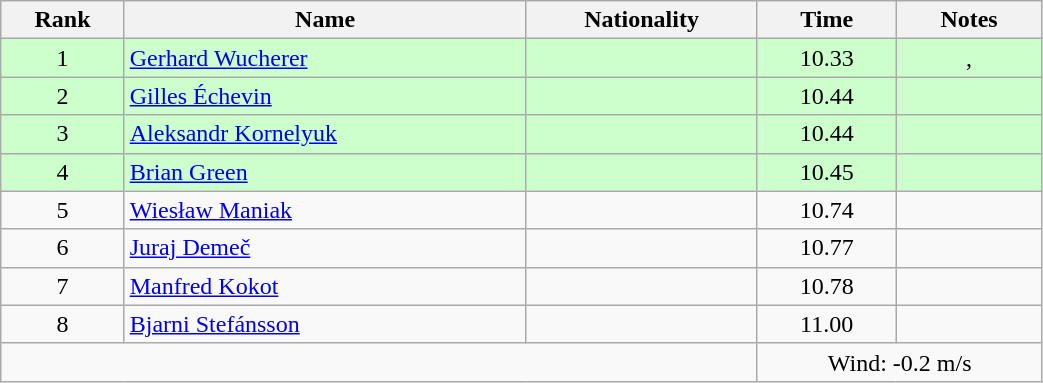<table class="wikitable sortable" style="text-align:center;width: 55%">
<tr>
<th>Rank</th>
<th>Name</th>
<th>Nationality</th>
<th>Time</th>
<th>Notes</th>
</tr>
<tr bgcolor=ccffcc>
<td>1</td>
<td align=left><a href='#'>Gerhard Wucherer</a></td>
<td align=left></td>
<td>10.33</td>
<td>, </td>
</tr>
<tr bgcolor=ccffcc>
<td>2</td>
<td align=left><a href='#'>Gilles Échevin</a></td>
<td align=left></td>
<td>10.44</td>
<td></td>
</tr>
<tr bgcolor=ccffcc>
<td>3</td>
<td align=left><a href='#'>Aleksandr Kornelyuk</a></td>
<td align=left></td>
<td>10.44</td>
<td></td>
</tr>
<tr bgcolor=ccffcc>
<td>4</td>
<td align=left><a href='#'>Brian Green</a></td>
<td align=left></td>
<td>10.45</td>
<td></td>
</tr>
<tr>
<td>5</td>
<td align=left><a href='#'>Wiesław Maniak</a></td>
<td align=left></td>
<td>10.74</td>
<td></td>
</tr>
<tr>
<td>6</td>
<td align=left><a href='#'>Juraj Demeč</a></td>
<td align=left></td>
<td>10.77</td>
<td></td>
</tr>
<tr>
<td>7</td>
<td align=left><a href='#'>Manfred Kokot</a></td>
<td align=left></td>
<td>10.78</td>
<td></td>
</tr>
<tr>
<td>8</td>
<td align=left><a href='#'>Bjarni Stefánsson</a></td>
<td align=left></td>
<td>11.00</td>
<td></td>
</tr>
<tr>
<td colspan="3"></td>
<td colspan="2">Wind: -0.2 m/s</td>
</tr>
</table>
